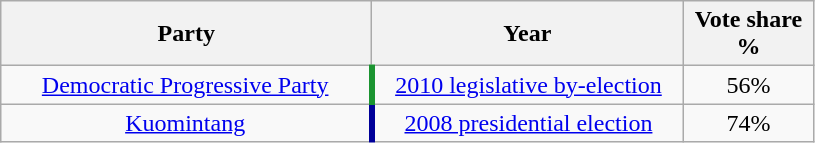<table class="wikitable" style="text-align:center">
<tr>
<th width=240>Party</th>
<th width=200>Year</th>
<th width=80>Vote share %</th>
</tr>
<tr>
<td align=center style="border-right:4px solid #1B9431;" align="center"><a href='#'>Democratic Progressive Party</a></td>
<td><a href='#'>2010 legislative by-election</a></td>
<td>56%</td>
</tr>
<tr>
<td align=center style="border-right:4px solid #000099;" align="center"><a href='#'>Kuomintang</a></td>
<td><a href='#'>2008 presidential election</a></td>
<td>74%</td>
</tr>
</table>
